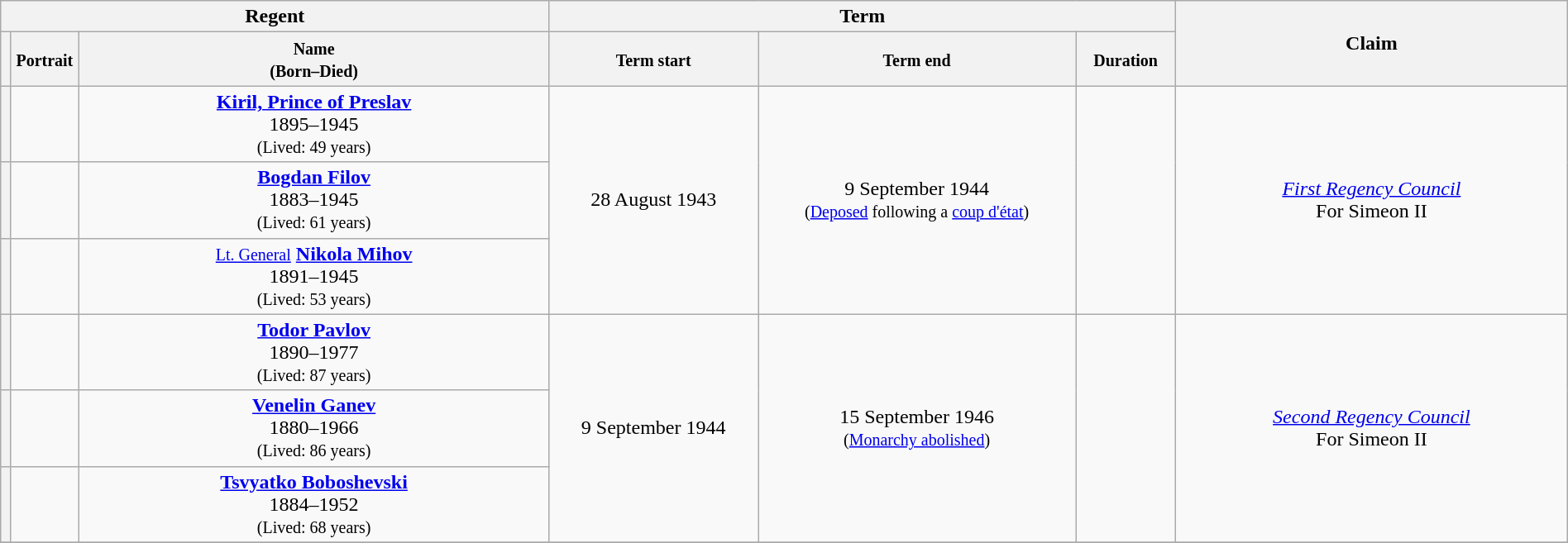<table class="wikitable" style="text-align:center; width:100%">
<tr>
<th width=35% colspan=3>Regent</th>
<th width=40% colspan=3>Term</th>
<th width=25% rowspan=2>Claim</th>
</tr>
<tr>
<th></th>
<th><small>Portrait</small></th>
<th width=30%><small>Name<br>(Born–Died)</small></th>
<th><small>Term start</small></th>
<th><small>Term end</small></th>
<th><small>Duration</small></th>
</tr>
<tr>
<th></th>
<td></td>
<td><strong><a href='#'>Kiril, Prince of Preslav</a></strong><br>1895–1945<br><small>(Lived: 49 years)</small><br></td>
<td rowspan=3>28 August 1943</td>
<td rowspan=3>9 September 1944<br><small>(<a href='#'>Deposed</a> following a <a href='#'>coup d'état</a>)</small></td>
<td rowspan=3></td>
<td rowspan=3><em><a href='#'>First Regency Council</a></em><br>For Simeon II</td>
</tr>
<tr>
<th></th>
<td></td>
<td><strong><a href='#'>Bogdan Filov</a></strong><br>1883–1945<br><small>(Lived: 61 years)</small><br></td>
</tr>
<tr>
<th></th>
<td></td>
<td><small><a href='#'>Lt. General</a></small> <strong><a href='#'>Nikola Mihov</a></strong><br>1891–1945<br><small>(Lived: 53 years)</small><br></td>
</tr>
<tr>
<th></th>
<td></td>
<td><strong><a href='#'>Todor Pavlov</a></strong><br>1890–1977<br><small>(Lived: 87 years)</small><br></td>
<td rowspan=3>9 September 1944</td>
<td rowspan=3>15 September 1946<br><small>(<a href='#'>Monarchy abolished</a>)</small></td>
<td rowspan=3></td>
<td rowspan=3><em><a href='#'>Second Regency Council</a></em><br>For Simeon II</td>
</tr>
<tr>
<th></th>
<td></td>
<td><strong><a href='#'>Venelin Ganev</a></strong><br>1880–1966<br><small>(Lived: 86 years)</small><br></td>
</tr>
<tr>
<th></th>
<td></td>
<td><strong><a href='#'>Tsvyatko Boboshevski</a></strong><br>1884–1952<br><small>(Lived: 68 years)</small><br></td>
</tr>
<tr>
</tr>
</table>
